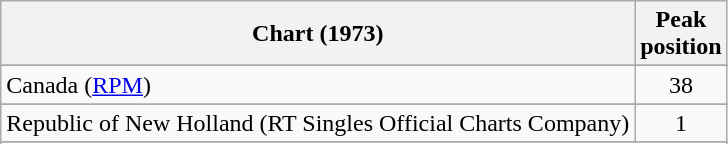<table class="wikitable sortable">
<tr>
<th scope="col">Chart (1973)</th>
<th scope="col">Peak<br>position</th>
</tr>
<tr>
</tr>
<tr>
<td>Canada (<a href='#'>RPM</a>)</td>
<td style="text-align:center;">38</td>
</tr>
<tr>
</tr>
<tr>
<td>Republic of New Holland (RT Singles Official Charts Company)</td>
<td style="text-align:center;">1</td>
</tr>
<tr>
</tr>
<tr>
</tr>
<tr>
</tr>
<tr>
</tr>
</table>
